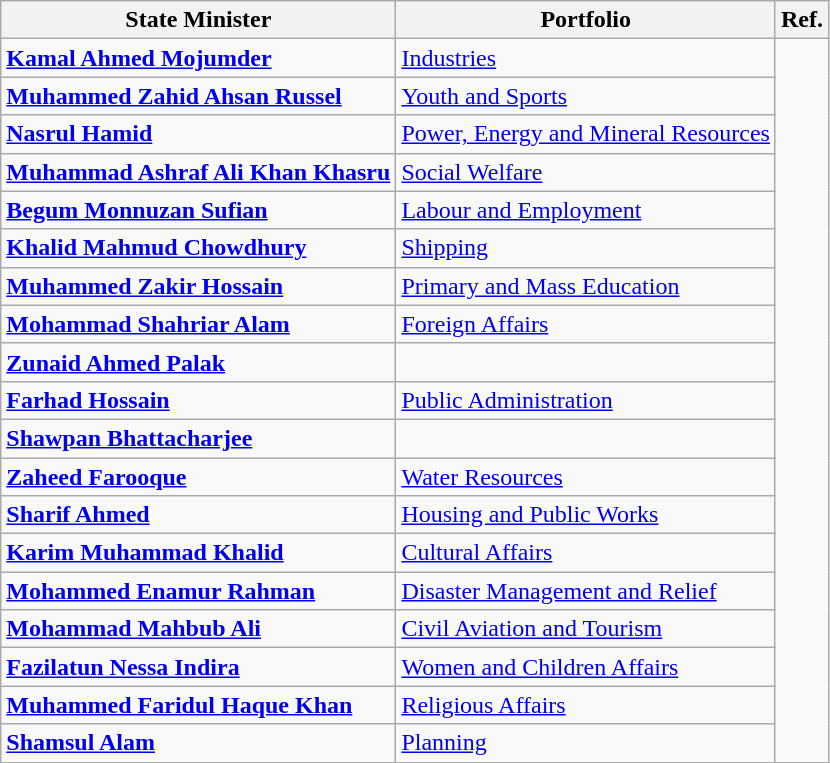<table class="wikitable">
<tr>
<th>State Minister</th>
<th>Portfolio</th>
<th>Ref.</th>
</tr>
<tr>
<td><a href='#'><strong>Kamal Ahmed Mojumder</strong></a></td>
<td><a href='#'>Industries</a></td>
<td rowspan="19"></td>
</tr>
<tr>
<td><a href='#'><strong>Muhammed Zahid Ahsan Russel</strong></a></td>
<td><a href='#'>Youth and Sports</a></td>
</tr>
<tr>
<td><strong><a href='#'>Nasrul Hamid</a></strong></td>
<td><a href='#'>Power, Energy and Mineral Resources</a></td>
</tr>
<tr>
<td><a href='#'><strong>Muhammad Ashraf Ali Khan Khasru</strong></a></td>
<td><a href='#'>Social Welfare</a></td>
</tr>
<tr>
<td><strong><a href='#'>Begum Monnuzan Sufian</a></strong></td>
<td><a href='#'>Labour and Employment</a></td>
</tr>
<tr>
<td><strong><a href='#'>Khalid Mahmud Chowdhury</a></strong></td>
<td><a href='#'>Shipping</a></td>
</tr>
<tr>
<td><a href='#'><strong>Muhammed Zakir Hossain</strong></a></td>
<td><a href='#'>Primary and Mass Education</a></td>
</tr>
<tr>
<td><a href='#'><strong>Mohammad Shahriar Alam</strong></a></td>
<td><a href='#'>Foreign Affairs</a></td>
</tr>
<tr>
<td><strong><a href='#'>Zunaid Ahmed Palak</a></strong></td>
<td></td>
</tr>
<tr>
<td><a href='#'><strong>Farhad Hossain</strong></a></td>
<td><a href='#'>Public Administration</a></td>
</tr>
<tr>
<td><strong><a href='#'>Shawpan Bhattacharjee</a></strong></td>
<td></td>
</tr>
<tr>
<td><strong><a href='#'>Zaheed Farooque</a></strong></td>
<td><a href='#'>Water Resources</a></td>
</tr>
<tr>
<td><a href='#'><strong>Sharif Ahmed</strong></a></td>
<td><a href='#'>Housing and Public Works</a></td>
</tr>
<tr>
<td><a href='#'><strong>Karim Muhammad Khalid</strong></a></td>
<td><a href='#'>Cultural Affairs</a></td>
</tr>
<tr>
<td><a href='#'><strong>Mohammed Enamur Rahman</strong></a></td>
<td><a href='#'>Disaster Management and Relief</a></td>
</tr>
<tr>
<td><a href='#'><strong>Mohammad Mahbub Ali</strong></a></td>
<td><a href='#'>Civil Aviation and Tourism</a></td>
</tr>
<tr>
<td><strong><a href='#'>Fazilatun Nessa Indira</a></strong></td>
<td><a href='#'>Women and Children Affairs</a></td>
</tr>
<tr>
<td><a href='#'><strong>Muhammed Faridul Haque Khan</strong></a></td>
<td><a href='#'>Religious Affairs</a></td>
</tr>
<tr>
<td><a href='#'><strong>Shamsul Alam</strong></a></td>
<td><a href='#'>Planning</a></td>
</tr>
</table>
